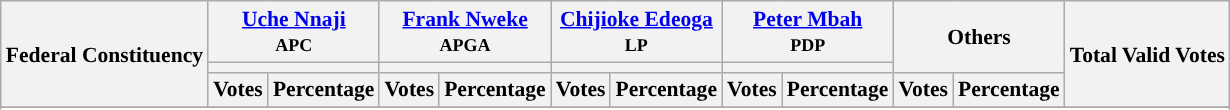<table class="wikitable sortable" style=" font-size: 90%">
<tr>
<th rowspan="3">Federal Constituency</th>
<th colspan="2"><a href='#'>Uche Nnaji</a><br><small>APC</small></th>
<th colspan="2"><a href='#'>Frank Nweke</a><br><small>APGA</small></th>
<th colspan="2"><a href='#'>Chijioke Edeoga</a><br><small>LP</small></th>
<th colspan="2"><a href='#'>Peter Mbah</a><br><small>PDP</small></th>
<th colspan="2" rowspan="2">Others</th>
<th rowspan="3">Total Valid Votes</th>
</tr>
<tr>
<th colspan=2 style="background-color:"></th>
<th colspan=2 style="background-color:"></th>
<th colspan=2 style="background-color:"></th>
<th colspan=2 style="background-color:"></th>
</tr>
<tr>
<th>Votes</th>
<th>Percentage</th>
<th>Votes</th>
<th>Percentage</th>
<th>Votes</th>
<th>Percentage</th>
<th>Votes</th>
<th>Percentage</th>
<th>Votes</th>
<th>Percentage</th>
</tr>
<tr>
</tr>
<tr>
</tr>
<tr style="background-color:#">
</tr>
<tr>
</tr>
<tr style="background-color:#">
</tr>
<tr>
</tr>
<tr style="background-color:#">
</tr>
<tr>
</tr>
<tr style="background-color:#">
</tr>
<tr>
</tr>
<tr style="background-color:#">
</tr>
<tr>
</tr>
<tr style="background-color:#">
</tr>
<tr>
</tr>
<tr style="background-color:#">
</tr>
<tr>
</tr>
<tr style="background-color:#">
</tr>
<tr>
</tr>
<tr>
</tr>
</table>
